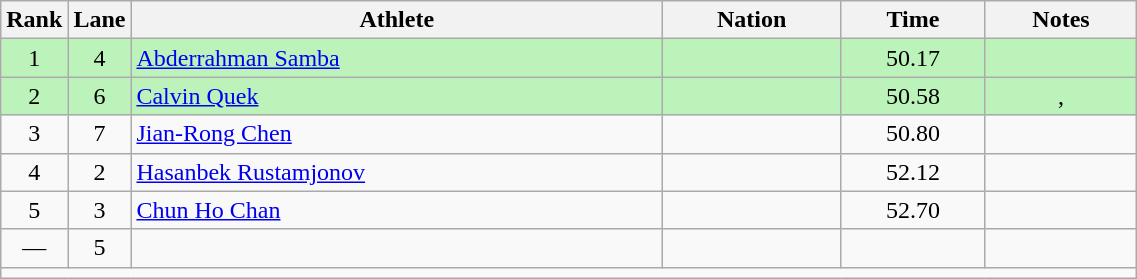<table class="wikitable sortable" style="text-align:center;width: 60%;">
<tr>
<th scope="col" style="width: 10px;">Rank</th>
<th scope="col" style="width: 10px;">Lane</th>
<th scope="col">Athlete</th>
<th scope="col">Nation</th>
<th scope="col">Time</th>
<th scope="col">Notes</th>
</tr>
<tr bgcolor=bbf3bb>
<td>1</td>
<td>4</td>
<td align="left"><a href='#'>Abderrahman Samba</a></td>
<td align="left"></td>
<td>50.17</td>
<td></td>
</tr>
<tr bgcolor=bbf3bb>
<td>2</td>
<td>6</td>
<td align="left"><a href='#'>Calvin Quek</a></td>
<td align="left"></td>
<td>50.58</td>
<td>, </td>
</tr>
<tr>
<td>3</td>
<td>7</td>
<td align="left"><a href='#'>Jian-Rong Chen</a></td>
<td align="left"></td>
<td>50.80</td>
<td></td>
</tr>
<tr>
<td>4</td>
<td>2</td>
<td align="left"><a href='#'>Hasanbek Rustamjonov</a></td>
<td align="left"></td>
<td>52.12</td>
<td></td>
</tr>
<tr>
<td>5</td>
<td>3</td>
<td align="left"><a href='#'>Chun Ho Chan</a></td>
<td align="left"></td>
<td>52.70</td>
<td></td>
</tr>
<tr>
<td>—</td>
<td>5</td>
<td align="left"></td>
<td align="left"></td>
<td></td>
<td></td>
</tr>
<tr class="sortbottom">
<td colspan="6"></td>
</tr>
</table>
